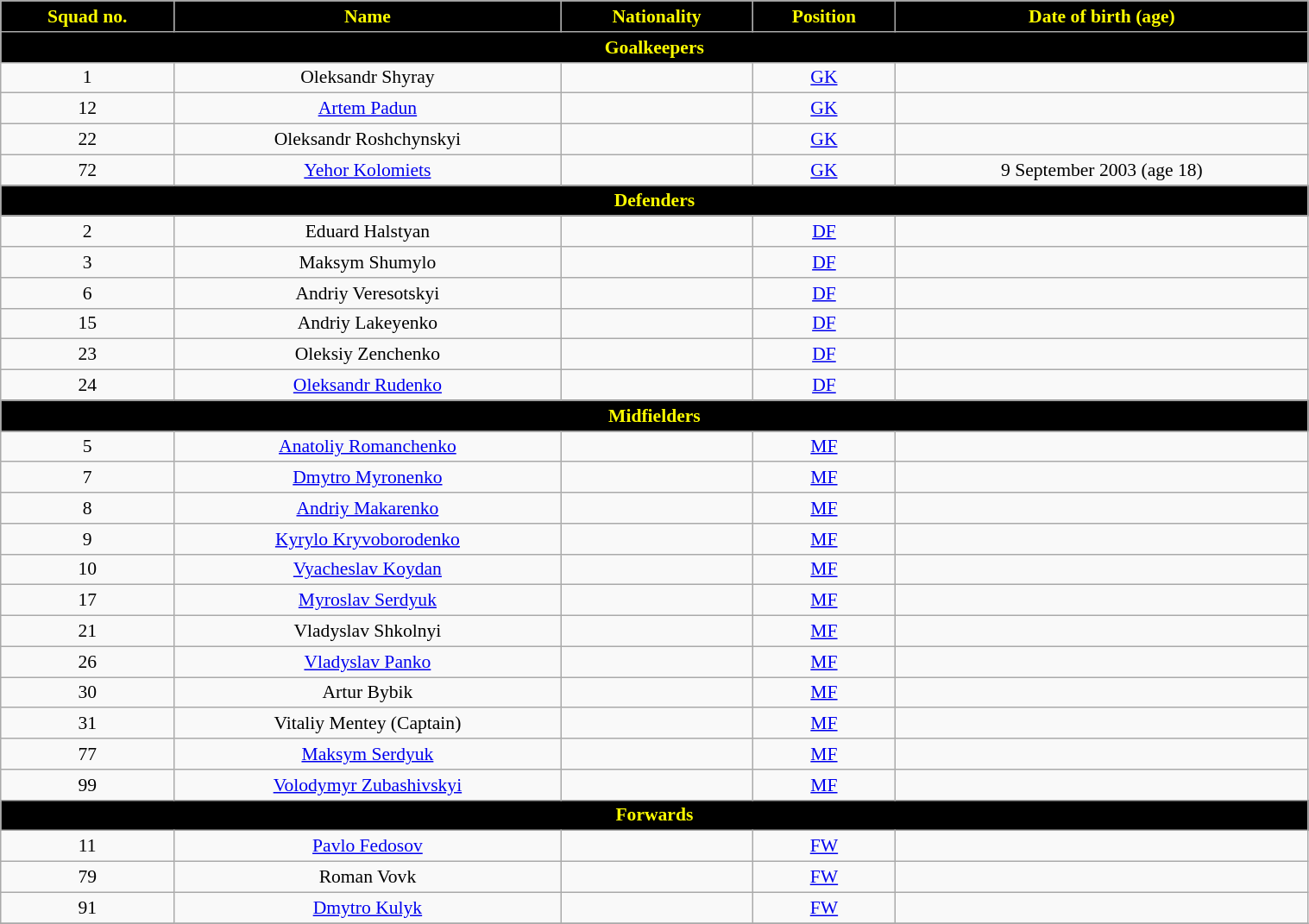<table class="wikitable" style="text-align:center; font-size:90%; width:80%">
<tr>
<th style="background:#000000; color:yellow; text-align:center">Squad no.</th>
<th style="background:black; color:yellow; text-align:center">Name</th>
<th style="background:black; color:yellow; text-align:center">Nationality</th>
<th style="background:black; color:yellow; text-align:center">Position</th>
<th style="background:black; color:yellow; text-align:center">Date of birth (age)</th>
</tr>
<tr>
<th colspan="6" style="background:black; color:yellow; text-align:center">Goalkeepers</th>
</tr>
<tr>
<td>1</td>
<td>Oleksandr Shyray</td>
<td></td>
<td><a href='#'>GK</a></td>
<td></td>
</tr>
<tr>
<td>12</td>
<td><a href='#'>Artem Padun</a></td>
<td></td>
<td><a href='#'>GK</a></td>
<td></td>
</tr>
<tr>
<td>22</td>
<td>Oleksandr Roshchynskyi</td>
<td></td>
<td><a href='#'>GK</a></td>
<td></td>
</tr>
<tr>
<td>72</td>
<td><a href='#'>Yehor Kolomiets</a></td>
<td></td>
<td><a href='#'>GK</a></td>
<td>9 September 2003 (age 18)</td>
</tr>
<tr>
<th colspan="6" style="background:black; color:yellow; text-align:center">Defenders</th>
</tr>
<tr>
<td>2</td>
<td>Eduard Halstyan</td>
<td> </td>
<td><a href='#'>DF</a></td>
<td></td>
</tr>
<tr>
<td>3</td>
<td>Maksym Shumylo</td>
<td></td>
<td><a href='#'>DF</a></td>
<td></td>
</tr>
<tr>
<td>6</td>
<td>Andriy Veresotskyi</td>
<td></td>
<td><a href='#'>DF</a></td>
<td></td>
</tr>
<tr>
<td>15</td>
<td>Andriy Lakeyenko</td>
<td></td>
<td><a href='#'>DF</a></td>
<td></td>
</tr>
<tr>
<td>23</td>
<td>Oleksiy Zenchenko</td>
<td></td>
<td><a href='#'>DF</a></td>
<td></td>
</tr>
<tr>
<td>24</td>
<td><a href='#'>Oleksandr Rudenko</a></td>
<td></td>
<td><a href='#'>DF</a></td>
<td></td>
</tr>
<tr>
<th colspan="6" style="background:black; color:yellow; text-align:center">Midfielders</th>
</tr>
<tr>
<td>5</td>
<td><a href='#'>Anatoliy Romanchenko</a></td>
<td></td>
<td><a href='#'>MF</a></td>
<td></td>
</tr>
<tr>
<td>7</td>
<td><a href='#'>Dmytro Myronenko</a></td>
<td></td>
<td><a href='#'>MF</a></td>
<td></td>
</tr>
<tr>
<td>8</td>
<td><a href='#'>Andriy Makarenko</a></td>
<td></td>
<td><a href='#'>MF</a></td>
<td></td>
</tr>
<tr>
<td>9</td>
<td><a href='#'>Kyrylo Kryvoborodenko</a></td>
<td></td>
<td><a href='#'>MF</a></td>
<td></td>
</tr>
<tr>
<td>10</td>
<td><a href='#'>Vyacheslav Koydan</a></td>
<td></td>
<td><a href='#'>MF</a></td>
<td></td>
</tr>
<tr>
<td>17</td>
<td><a href='#'>Myroslav Serdyuk</a></td>
<td></td>
<td><a href='#'>MF</a></td>
<td></td>
</tr>
<tr>
<td>21</td>
<td>Vladyslav Shkolnyi</td>
<td></td>
<td><a href='#'>MF</a></td>
<td></td>
</tr>
<tr>
<td>26</td>
<td><a href='#'>Vladyslav Panko</a></td>
<td></td>
<td><a href='#'>MF</a></td>
<td></td>
</tr>
<tr>
<td>30</td>
<td>Artur Bybik</td>
<td></td>
<td><a href='#'>MF</a></td>
<td></td>
</tr>
<tr>
<td>31</td>
<td>Vitaliy Mentey (Captain)</td>
<td></td>
<td><a href='#'>MF</a></td>
<td></td>
</tr>
<tr>
<td>77</td>
<td><a href='#'>Maksym Serdyuk</a></td>
<td></td>
<td><a href='#'>MF</a></td>
<td></td>
</tr>
<tr>
<td>99</td>
<td><a href='#'>Volodymyr Zubashivskyi</a></td>
<td></td>
<td><a href='#'>MF</a></td>
<td></td>
</tr>
<tr>
<th colspan="6" style="background:black; color:yellow; text-align:center">Forwards</th>
</tr>
<tr>
<td>11</td>
<td><a href='#'>Pavlo Fedosov</a></td>
<td></td>
<td><a href='#'>FW</a></td>
<td></td>
</tr>
<tr>
<td>79</td>
<td>Roman Vovk</td>
<td></td>
<td><a href='#'>FW</a></td>
<td></td>
</tr>
<tr>
<td>91</td>
<td><a href='#'>Dmytro Kulyk</a></td>
<td></td>
<td><a href='#'>FW</a></td>
<td></td>
</tr>
<tr>
</tr>
</table>
